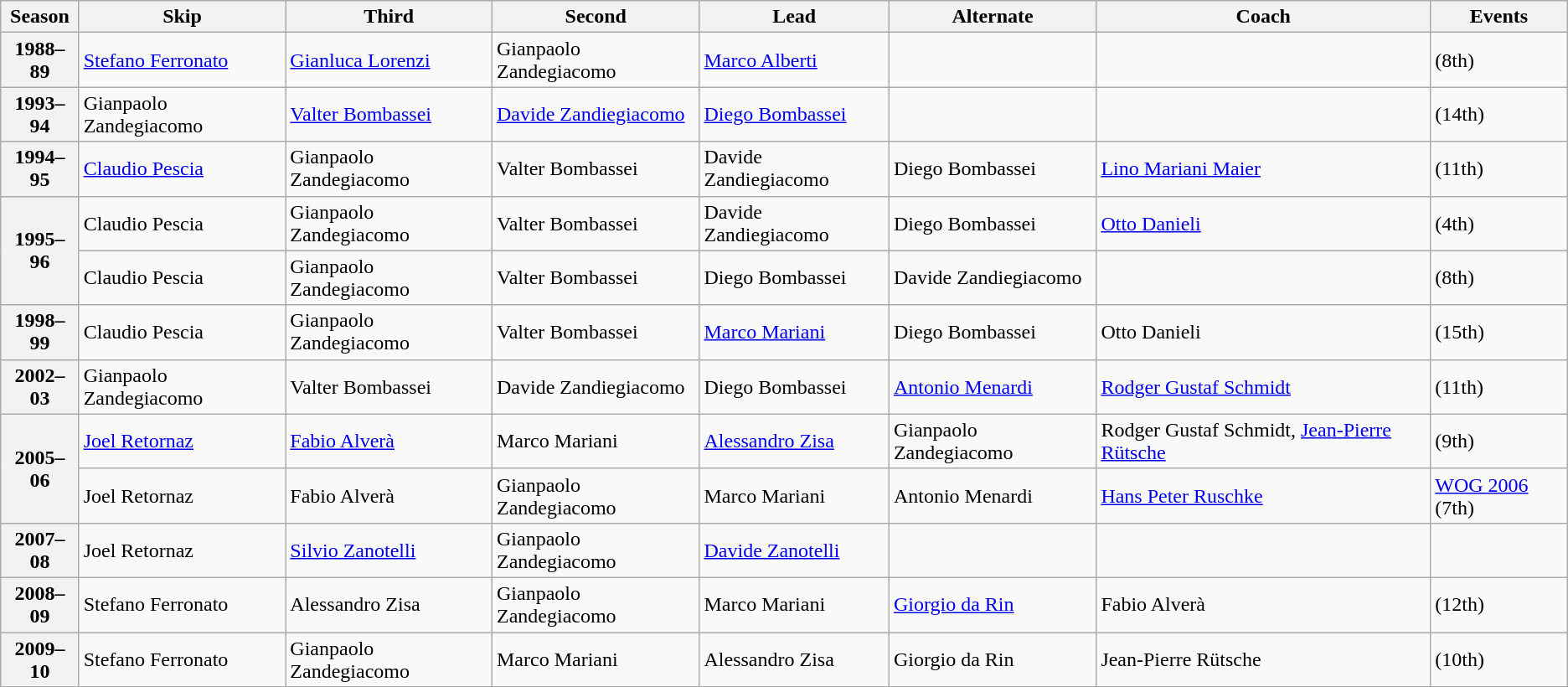<table class="wikitable">
<tr>
<th scope="col">Season</th>
<th scope="col">Skip</th>
<th scope="col">Third</th>
<th scope="col">Second</th>
<th scope="col">Lead</th>
<th scope="col">Alternate</th>
<th scope="col">Coach</th>
<th scope="col">Events</th>
</tr>
<tr>
<th scope="row">1988–89</th>
<td><a href='#'>Stefano Ferronato</a></td>
<td><a href='#'>Gianluca Lorenzi</a></td>
<td>Gianpaolo Zandegiacomo</td>
<td><a href='#'>Marco Alberti</a></td>
<td></td>
<td></td>
<td> (8th)</td>
</tr>
<tr>
<th scope="row">1993–94</th>
<td>Gianpaolo Zandegiacomo</td>
<td><a href='#'>Valter Bombassei</a></td>
<td><a href='#'>Davide Zandiegiacomo</a></td>
<td><a href='#'>Diego Bombassei</a></td>
<td></td>
<td></td>
<td> (14th)</td>
</tr>
<tr>
<th scope="row">1994–95</th>
<td><a href='#'>Claudio Pescia</a></td>
<td>Gianpaolo Zandegiacomo</td>
<td>Valter Bombassei</td>
<td>Davide Zandiegiacomo</td>
<td>Diego Bombassei</td>
<td><a href='#'>Lino Mariani Maier</a></td>
<td> (11th)</td>
</tr>
<tr>
<th scope="row" rowspan=2>1995–96</th>
<td>Claudio Pescia</td>
<td>Gianpaolo Zandegiacomo</td>
<td>Valter Bombassei</td>
<td>Davide Zandiegiacomo</td>
<td>Diego Bombassei</td>
<td><a href='#'>Otto Danieli</a></td>
<td> (4th)</td>
</tr>
<tr>
<td>Claudio Pescia</td>
<td>Gianpaolo Zandegiacomo</td>
<td>Valter Bombassei</td>
<td>Diego Bombassei</td>
<td>Davide Zandiegiacomo</td>
<td></td>
<td> (8th)</td>
</tr>
<tr>
<th scope="row">1998–99</th>
<td>Claudio Pescia</td>
<td>Gianpaolo Zandegiacomo</td>
<td>Valter Bombassei</td>
<td><a href='#'>Marco Mariani</a></td>
<td>Diego Bombassei</td>
<td>Otto Danieli</td>
<td> (15th)</td>
</tr>
<tr>
<th scope="row">2002–03</th>
<td>Gianpaolo Zandegiacomo</td>
<td>Valter Bombassei</td>
<td>Davide Zandiegiacomo</td>
<td>Diego Bombassei</td>
<td><a href='#'>Antonio Menardi</a></td>
<td><a href='#'>Rodger Gustaf Schmidt</a></td>
<td> (11th)</td>
</tr>
<tr>
<th scope="row" rowspan=2>2005–06</th>
<td><a href='#'>Joel Retornaz</a></td>
<td><a href='#'>Fabio Alverà</a></td>
<td>Marco Mariani</td>
<td><a href='#'>Alessandro Zisa</a></td>
<td>Gianpaolo Zandegiacomo</td>
<td>Rodger Gustaf Schmidt, <a href='#'>Jean-Pierre Rütsche</a></td>
<td> (9th)</td>
</tr>
<tr>
<td>Joel Retornaz</td>
<td>Fabio Alverà</td>
<td>Gianpaolo Zandegiacomo</td>
<td>Marco Mariani</td>
<td>Antonio Menardi</td>
<td><a href='#'>Hans Peter Ruschke</a></td>
<td><a href='#'>WOG 2006</a> (7th)</td>
</tr>
<tr>
<th scope="row">2007–08</th>
<td>Joel Retornaz</td>
<td><a href='#'>Silvio Zanotelli</a></td>
<td>Gianpaolo Zandegiacomo</td>
<td><a href='#'>Davide Zanotelli</a></td>
<td></td>
<td></td>
<td></td>
</tr>
<tr>
<th scope="row">2008–09</th>
<td>Stefano Ferronato</td>
<td>Alessandro Zisa</td>
<td>Gianpaolo Zandegiacomo</td>
<td>Marco Mariani</td>
<td><a href='#'>Giorgio da Rin</a></td>
<td>Fabio Alverà</td>
<td> (12th)</td>
</tr>
<tr>
<th scope="row">2009–10</th>
<td>Stefano Ferronato</td>
<td>Gianpaolo Zandegiacomo</td>
<td>Marco Mariani</td>
<td>Alessandro Zisa</td>
<td>Giorgio da Rin</td>
<td>Jean-Pierre Rütsche</td>
<td> (10th)</td>
</tr>
</table>
